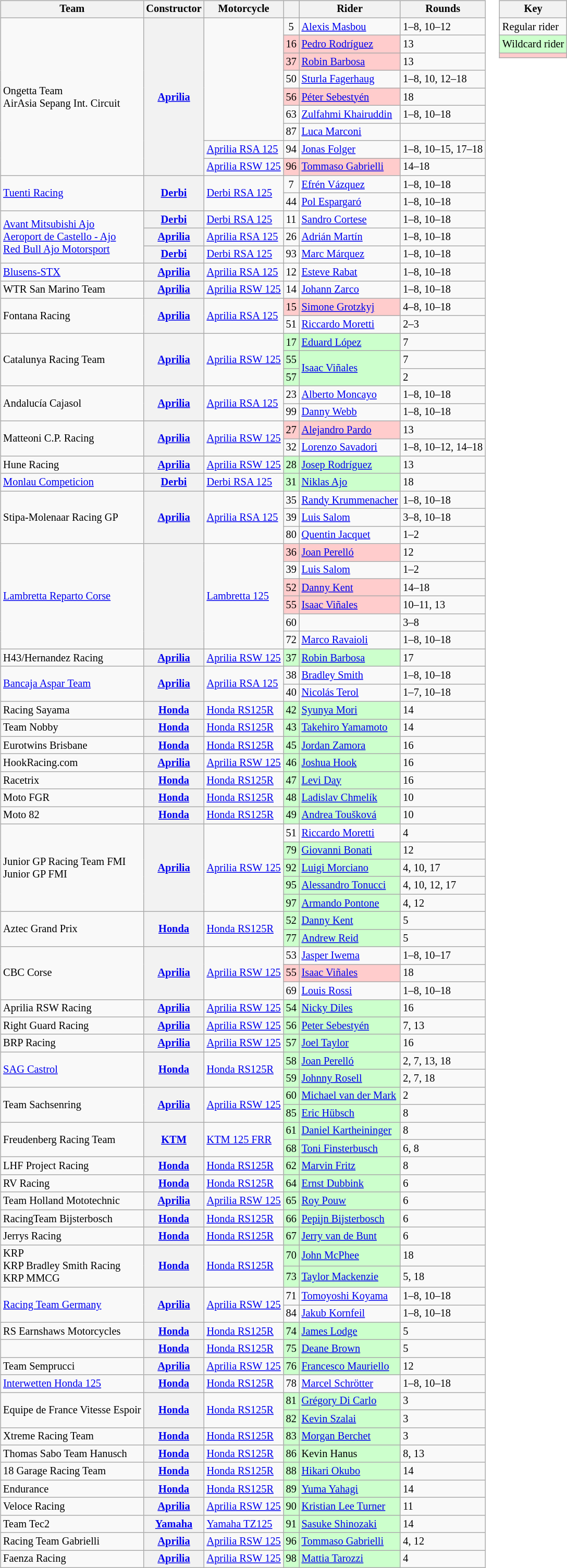<table>
<tr>
<td><br><table class="wikitable" style="font-size: 85%;">
<tr>
<th>Team</th>
<th>Constructor</th>
<th>Motorcycle</th>
<th></th>
<th>Rider</th>
<th>Rounds</th>
</tr>
<tr>
<td rowspan=9>Ongetta Team<br>AirAsia Sepang Int. Circuit</td>
<th rowspan=9><a href='#'>Aprilia</a></th>
<td rowspan=7></td>
<td align="center">5</td>
<td> <a href='#'>Alexis Masbou</a></td>
<td>1–8, 10–12</td>
</tr>
<tr>
<td align="center" style="background:#ffcccc;">16</td>
<td style="background:#ffcccc;"> <a href='#'>Pedro Rodríguez</a></td>
<td>13</td>
</tr>
<tr>
<td align="center" style="background:#ffcccc;">37</td>
<td style="background:#ffcccc;"> <a href='#'>Robin Barbosa</a></td>
<td>13</td>
</tr>
<tr>
<td align="center">50</td>
<td> <a href='#'>Sturla Fagerhaug</a></td>
<td>1–8, 10, 12–18</td>
</tr>
<tr>
<td align="center" style="background:#ffcccc;">56</td>
<td style="background:#ffcccc;"> <a href='#'>Péter Sebestyén</a></td>
<td>18</td>
</tr>
<tr>
<td align="center">63</td>
<td> <a href='#'>Zulfahmi Khairuddin</a></td>
<td>1–8, 10–18</td>
</tr>
<tr>
<td align="center">87</td>
<td> <a href='#'>Luca Marconi</a></td>
<td></td>
</tr>
<tr>
<td><a href='#'>Aprilia RSA 125</a></td>
<td align="center">94</td>
<td> <a href='#'>Jonas Folger</a></td>
<td>1–8, 10–15, 17–18</td>
</tr>
<tr>
<td><a href='#'>Aprilia RSW 125</a></td>
<td align="center" style="background:#ffcccc;">96</td>
<td style="background:#ffcccc;"> <a href='#'>Tommaso Gabrielli</a></td>
<td>14–18</td>
</tr>
<tr>
<td rowspan=2><a href='#'>Tuenti Racing</a></td>
<th rowspan=2><a href='#'>Derbi</a></th>
<td rowspan=2><a href='#'>Derbi RSA 125</a></td>
<td align="center">7</td>
<td> <a href='#'>Efrén Vázquez</a></td>
<td>1–8, 10–18</td>
</tr>
<tr>
<td align="center">44</td>
<td> <a href='#'>Pol Espargaró</a></td>
<td>1–8, 10–18</td>
</tr>
<tr>
<td rowspan=3><a href='#'>Avant Mitsubishi Ajo</a><br><a href='#'>Aeroport de Castello - Ajo</a><br><a href='#'>Red Bull Ajo Motorsport</a></td>
<th><a href='#'>Derbi</a></th>
<td><a href='#'>Derbi RSA 125</a></td>
<td align="center">11</td>
<td> <a href='#'>Sandro Cortese</a></td>
<td>1–8, 10–18</td>
</tr>
<tr>
<th><a href='#'>Aprilia</a></th>
<td><a href='#'>Aprilia RSA 125</a></td>
<td align="center">26</td>
<td> <a href='#'>Adrián Martín</a></td>
<td>1–8, 10–18</td>
</tr>
<tr>
<th><a href='#'>Derbi</a></th>
<td><a href='#'>Derbi RSA 125</a></td>
<td align="center">93</td>
<td> <a href='#'>Marc Márquez</a></td>
<td>1–8, 10–18</td>
</tr>
<tr>
<td><a href='#'>Blusens-STX</a></td>
<th><a href='#'>Aprilia</a></th>
<td><a href='#'>Aprilia RSA 125</a></td>
<td align="center">12</td>
<td> <a href='#'>Esteve Rabat</a></td>
<td>1–8, 10–18</td>
</tr>
<tr>
<td>WTR San Marino Team</td>
<th><a href='#'>Aprilia</a></th>
<td><a href='#'>Aprilia RSW 125</a></td>
<td align="center">14</td>
<td> <a href='#'>Johann Zarco</a></td>
<td>1–8, 10–18</td>
</tr>
<tr>
<td rowspan=2>Fontana Racing</td>
<th rowspan=2><a href='#'>Aprilia</a></th>
<td rowspan=2><a href='#'>Aprilia RSA 125</a></td>
<td align="center" style="background:#ffcccc;">15</td>
<td style="background:#ffcccc;"> <a href='#'>Simone Grotzkyj</a></td>
<td>4–8, 10–18</td>
</tr>
<tr>
<td align="center">51</td>
<td> <a href='#'>Riccardo Moretti</a></td>
<td>2–3</td>
</tr>
<tr>
<td rowspan=3>Catalunya Racing Team</td>
<th rowspan=3><a href='#'>Aprilia</a></th>
<td rowspan=3><a href='#'>Aprilia RSW 125</a></td>
<td align="center" style="background:#ccffcc;">17</td>
<td style="background:#ccffcc;"> <a href='#'>Eduard López</a></td>
<td>7</td>
</tr>
<tr>
<td align="center" style="background:#ccffcc;">55</td>
<td style="background:#ccffcc;" rowspan=2> <a href='#'>Isaac Viñales</a></td>
<td>7</td>
</tr>
<tr>
<td align="center" style="background:#ccffcc;">57</td>
<td>2</td>
</tr>
<tr>
<td rowspan=2>Andalucía Cajasol</td>
<th rowspan=2><a href='#'>Aprilia</a></th>
<td rowspan=2><a href='#'>Aprilia RSA 125</a></td>
<td align="center">23</td>
<td> <a href='#'>Alberto Moncayo</a></td>
<td>1–8, 10–18</td>
</tr>
<tr>
<td align="center">99</td>
<td> <a href='#'>Danny Webb</a></td>
<td>1–8, 10–18</td>
</tr>
<tr>
<td rowspan=2>Matteoni C.P. Racing</td>
<th rowspan=2><a href='#'>Aprilia</a></th>
<td rowspan=2><a href='#'>Aprilia RSW 125</a></td>
<td align="center" style="background:#ffcccc;">27</td>
<td style="background:#ffcccc;"> <a href='#'>Alejandro Pardo</a></td>
<td>13</td>
</tr>
<tr>
<td align="center">32</td>
<td> <a href='#'>Lorenzo Savadori</a></td>
<td>1–8, 10–12, 14–18</td>
</tr>
<tr>
<td>Hune Racing</td>
<th><a href='#'>Aprilia</a></th>
<td><a href='#'>Aprilia RSW 125</a></td>
<td align="center" style="background:#ccffcc;">28</td>
<td style="background:#ccffcc;"> <a href='#'>Josep Rodríguez</a></td>
<td>13</td>
</tr>
<tr>
<td><a href='#'>Monlau Competicion</a></td>
<th><a href='#'>Derbi</a></th>
<td><a href='#'>Derbi RSA 125</a></td>
<td align="center" style="background:#ccffcc;">31</td>
<td style="background:#ccffcc;"> <a href='#'>Niklas Ajo</a></td>
<td>18</td>
</tr>
<tr>
<td rowspan=3>Stipa-Molenaar Racing GP</td>
<th rowspan=3><a href='#'>Aprilia</a></th>
<td rowspan=3><a href='#'>Aprilia RSA 125</a></td>
<td align="center">35</td>
<td> <a href='#'>Randy Krummenacher</a></td>
<td>1–8, 10–18</td>
</tr>
<tr>
<td align="center">39</td>
<td> <a href='#'>Luis Salom</a></td>
<td>3–8, 10–18</td>
</tr>
<tr>
<td align="center">80</td>
<td> <a href='#'>Quentin Jacquet</a></td>
<td>1–2</td>
</tr>
<tr>
<td rowspan=6><a href='#'>Lambretta Reparto Corse</a></td>
<th rowspan=6></th>
<td rowspan=6><a href='#'>Lambretta 125</a></td>
<td align="center" style="background:#ffcccc;">36</td>
<td style="background:#ffcccc;"> <a href='#'>Joan Perelló</a></td>
<td>12</td>
</tr>
<tr>
<td align="center">39</td>
<td> <a href='#'>Luis Salom</a></td>
<td>1–2</td>
</tr>
<tr>
<td align="center" style="background:#ffcccc;">52</td>
<td style="background:#ffcccc;"> <a href='#'>Danny Kent</a></td>
<td>14–18</td>
</tr>
<tr>
<td align="center" style="background:#ffcccc;">55</td>
<td style="background:#ffcccc;"> <a href='#'>Isaac Viñales</a></td>
<td>10–11, 13</td>
</tr>
<tr>
<td align="center">60</td>
<td></td>
<td>3–8</td>
</tr>
<tr>
<td align="center">72</td>
<td> <a href='#'>Marco Ravaioli</a></td>
<td>1–8, 10–18</td>
</tr>
<tr>
<td>H43/Hernandez Racing</td>
<th><a href='#'>Aprilia</a></th>
<td><a href='#'>Aprilia RSW 125</a></td>
<td align="center" style="background:#ccffcc;">37</td>
<td style="background:#ccffcc;"> <a href='#'>Robin Barbosa</a></td>
<td>17</td>
</tr>
<tr>
<td rowspan=2><a href='#'>Bancaja Aspar Team</a></td>
<th rowspan=2><a href='#'>Aprilia</a></th>
<td rowspan=2><a href='#'>Aprilia RSA 125</a></td>
<td align="center">38</td>
<td> <a href='#'>Bradley Smith</a></td>
<td>1–8, 10–18</td>
</tr>
<tr>
<td align="center">40</td>
<td> <a href='#'>Nicolás Terol</a></td>
<td>1–7, 10–18</td>
</tr>
<tr>
<td>Racing Sayama</td>
<th><a href='#'>Honda</a></th>
<td><a href='#'>Honda RS125R</a></td>
<td align="center" style="background:#ccffcc;">42</td>
<td style="background:#ccffcc;"> <a href='#'>Syunya Mori</a></td>
<td>14</td>
</tr>
<tr>
<td>Team Nobby</td>
<th><a href='#'>Honda</a></th>
<td><a href='#'>Honda RS125R</a></td>
<td align="center" style="background:#ccffcc;">43</td>
<td style="background:#ccffcc;"> <a href='#'>Takehiro Yamamoto</a></td>
<td>14</td>
</tr>
<tr>
<td>Eurotwins Brisbane</td>
<th><a href='#'>Honda</a></th>
<td><a href='#'>Honda RS125R</a></td>
<td align="center" style="background:#ccffcc;">45</td>
<td style="background:#ccffcc;"> <a href='#'>Jordan Zamora</a></td>
<td>16</td>
</tr>
<tr>
<td>HookRacing.com</td>
<th><a href='#'>Aprilia</a></th>
<td><a href='#'>Aprilia RSW 125</a></td>
<td align="center" style="background:#ccffcc;">46</td>
<td style="background:#ccffcc;"> <a href='#'>Joshua Hook</a></td>
<td>16</td>
</tr>
<tr>
<td>Racetrix</td>
<th><a href='#'>Honda</a></th>
<td><a href='#'>Honda RS125R</a></td>
<td align="center" style="background:#ccffcc;">47</td>
<td style="background:#ccffcc;"> <a href='#'>Levi Day</a></td>
<td>16</td>
</tr>
<tr>
<td>Moto FGR</td>
<th><a href='#'>Honda</a></th>
<td><a href='#'>Honda RS125R</a></td>
<td align="center" style="background:#ccffcc;">48</td>
<td style="background:#ccffcc;"> <a href='#'>Ladislav Chmelík</a></td>
<td>10</td>
</tr>
<tr>
<td>Moto 82</td>
<th><a href='#'>Honda</a></th>
<td><a href='#'>Honda RS125R</a></td>
<td align="center" style="background:#ccffcc;">49</td>
<td style="background:#ccffcc;"> <a href='#'>Andrea Toušková</a></td>
<td>10</td>
</tr>
<tr>
<td rowspan=5>Junior GP Racing Team FMI<br>Junior GP FMI</td>
<th rowspan=5><a href='#'>Aprilia</a></th>
<td rowspan=5><a href='#'>Aprilia RSW 125</a></td>
<td align="center">51</td>
<td> <a href='#'>Riccardo Moretti</a></td>
<td>4</td>
</tr>
<tr>
<td align="center" style="background:#ccffcc;">79</td>
<td style="background:#ccffcc;"> <a href='#'>Giovanni Bonati</a></td>
<td>12</td>
</tr>
<tr>
<td align="center" style="background:#ccffcc;">92</td>
<td style="background:#ccffcc;"> <a href='#'>Luigi Morciano</a></td>
<td>4, 10, 17</td>
</tr>
<tr>
<td align="center" style="background:#ccffcc;">95</td>
<td style="background:#ccffcc;"> <a href='#'>Alessandro Tonucci</a></td>
<td>4, 10, 12, 17</td>
</tr>
<tr>
<td align="center" style="background:#ccffcc;">97</td>
<td style="background:#ccffcc;"> <a href='#'>Armando Pontone</a></td>
<td>4, 12</td>
</tr>
<tr>
<td rowspan=2>Aztec Grand Prix</td>
<th rowspan=2><a href='#'>Honda</a></th>
<td rowspan=2><a href='#'>Honda RS125R</a></td>
<td align="center" style="background:#ccffcc;">52</td>
<td style="background:#ccffcc;"> <a href='#'>Danny Kent</a></td>
<td>5</td>
</tr>
<tr>
<td align="center" style="background:#ccffcc;">77</td>
<td style="background:#ccffcc;"> <a href='#'>Andrew Reid</a></td>
<td>5</td>
</tr>
<tr>
<td rowspan=3>CBC Corse</td>
<th rowspan=3><a href='#'>Aprilia</a></th>
<td rowspan=3><a href='#'>Aprilia RSW 125</a></td>
<td align="center">53</td>
<td> <a href='#'>Jasper Iwema</a></td>
<td>1–8, 10–17</td>
</tr>
<tr>
<td align="center" style="background:#ffcccc;">55</td>
<td style="background:#ffcccc;"> <a href='#'>Isaac Viñales</a></td>
<td>18</td>
</tr>
<tr>
<td align="center">69</td>
<td> <a href='#'>Louis Rossi</a></td>
<td>1–8, 10–18</td>
</tr>
<tr>
<td>Aprilia RSW Racing</td>
<th><a href='#'>Aprilia</a></th>
<td><a href='#'>Aprilia RSW 125</a></td>
<td align="center" style="background:#ccffcc;">54</td>
<td style="background:#ccffcc;"> <a href='#'>Nicky Diles</a></td>
<td>16</td>
</tr>
<tr>
<td>Right Guard Racing</td>
<th><a href='#'>Aprilia</a></th>
<td><a href='#'>Aprilia RSW 125</a></td>
<td align="center" style="background:#ccffcc;">56</td>
<td style="background:#ccffcc;"> <a href='#'>Peter Sebestyén</a></td>
<td>7, 13</td>
</tr>
<tr>
<td>BRP Racing</td>
<th><a href='#'>Aprilia</a></th>
<td><a href='#'>Aprilia RSW 125</a></td>
<td align="center" style="background:#ccffcc;">57</td>
<td style="background:#ccffcc;"> <a href='#'>Joel Taylor</a></td>
<td>16</td>
</tr>
<tr>
<td rowspan=2><a href='#'>SAG Castrol</a></td>
<th rowspan=2><a href='#'>Honda</a></th>
<td rowspan=2><a href='#'>Honda RS125R</a></td>
<td align="center" style="background:#ccffcc;">58</td>
<td style="background:#ccffcc;"> <a href='#'>Joan Perelló</a></td>
<td>2, 7, 13, 18</td>
</tr>
<tr>
<td align="center" style="background:#ccffcc;">59</td>
<td style="background:#ccffcc;"> <a href='#'>Johnny Rosell</a></td>
<td>2, 7, 18</td>
</tr>
<tr>
<td rowspan=2>Team Sachsenring</td>
<th rowspan=2><a href='#'>Aprilia</a></th>
<td rowspan=2><a href='#'>Aprilia RSW 125</a></td>
<td align="center" style="background:#ccffcc;">60</td>
<td style="background:#ccffcc;"> <a href='#'>Michael van der Mark</a></td>
<td>2</td>
</tr>
<tr>
<td align="center" style="background:#ccffcc;">85</td>
<td style="background:#ccffcc;"> <a href='#'>Eric Hübsch</a></td>
<td>8</td>
</tr>
<tr>
<td rowspan=2>Freudenberg Racing Team</td>
<th rowspan=2><a href='#'>KTM</a></th>
<td rowspan=2><a href='#'>KTM 125 FRR</a></td>
<td align="center" style="background:#ccffcc;">61</td>
<td style="background:#ccffcc;"> <a href='#'>Daniel Kartheininger</a></td>
<td>8</td>
</tr>
<tr>
<td align="center" style="background:#ccffcc;">68</td>
<td style="background:#ccffcc;"> <a href='#'>Toni Finsterbusch</a></td>
<td>6, 8</td>
</tr>
<tr>
<td>LHF Project Racing</td>
<th><a href='#'>Honda</a></th>
<td><a href='#'>Honda RS125R</a></td>
<td align="center" style="background:#ccffcc;">62</td>
<td style="background:#ccffcc;"> <a href='#'>Marvin Fritz</a></td>
<td>8</td>
</tr>
<tr>
<td>RV Racing</td>
<th><a href='#'>Honda</a></th>
<td><a href='#'>Honda RS125R</a></td>
<td align="center" style="background:#ccffcc;">64</td>
<td style="background:#ccffcc;"> <a href='#'>Ernst Dubbink</a></td>
<td>6</td>
</tr>
<tr>
<td>Team Holland Mototechnic</td>
<th><a href='#'>Aprilia</a></th>
<td><a href='#'>Aprilia RSW 125</a></td>
<td align="center" style="background:#ccffcc;">65</td>
<td style="background:#ccffcc;"> <a href='#'>Roy Pouw</a></td>
<td>6</td>
</tr>
<tr>
<td>RacingTeam Bijsterbosch</td>
<th><a href='#'>Honda</a></th>
<td><a href='#'>Honda RS125R</a></td>
<td align="center" style="background:#ccffcc;">66</td>
<td style="background:#ccffcc;"> <a href='#'>Pepijn Bijsterbosch</a></td>
<td>6</td>
</tr>
<tr>
<td>Jerrys Racing</td>
<th><a href='#'>Honda</a></th>
<td><a href='#'>Honda RS125R</a></td>
<td align="center" style="background:#ccffcc;">67</td>
<td style="background:#ccffcc;"> <a href='#'>Jerry van de Bunt</a></td>
<td>6</td>
</tr>
<tr>
<td rowspan=2>KRP<br>KRP Bradley Smith Racing<br>KRP MMCG</td>
<th rowspan=2><a href='#'>Honda</a></th>
<td rowspan=2><a href='#'>Honda RS125R</a></td>
<td align="center" style="background:#ccffcc;">70</td>
<td style="background:#ccffcc;"> <a href='#'>John McPhee</a></td>
<td>18</td>
</tr>
<tr>
<td align="center" style="background:#ccffcc;">73</td>
<td style="background:#ccffcc;"> <a href='#'>Taylor Mackenzie</a></td>
<td>5, 18</td>
</tr>
<tr>
<td rowspan=2><a href='#'>Racing Team Germany</a></td>
<th rowspan=2><a href='#'>Aprilia</a></th>
<td rowspan=2><a href='#'>Aprilia RSW 125</a></td>
<td align="center">71</td>
<td> <a href='#'>Tomoyoshi Koyama</a></td>
<td>1–8, 10–18</td>
</tr>
<tr>
<td align="center">84</td>
<td> <a href='#'>Jakub Kornfeil</a></td>
<td>1–8, 10–18</td>
</tr>
<tr>
<td>RS Earnshaws Motorcycles</td>
<th><a href='#'>Honda</a></th>
<td><a href='#'>Honda RS125R</a></td>
<td align="center" style="background:#ccffcc;">74</td>
<td style="background:#ccffcc;"> <a href='#'>James Lodge</a></td>
<td>5</td>
</tr>
<tr>
<td></td>
<th><a href='#'>Honda</a></th>
<td><a href='#'>Honda RS125R</a></td>
<td align="center" style="background:#ccffcc;">75</td>
<td style="background:#ccffcc;"> <a href='#'>Deane Brown</a></td>
<td>5</td>
</tr>
<tr>
<td>Team Semprucci</td>
<th><a href='#'>Aprilia</a></th>
<td><a href='#'>Aprilia RSW 125</a></td>
<td align="center" style="background:#ccffcc;">76</td>
<td style="background:#ccffcc;"> <a href='#'>Francesco Mauriello</a></td>
<td>12</td>
</tr>
<tr>
<td><a href='#'>Interwetten Honda 125</a></td>
<th><a href='#'>Honda</a></th>
<td><a href='#'>Honda RS125R</a></td>
<td align="center">78</td>
<td> <a href='#'>Marcel Schrötter</a></td>
<td>1–8, 10–18</td>
</tr>
<tr>
<td rowspan=2>Equipe de France Vitesse Espoir</td>
<th rowspan=2><a href='#'>Honda</a></th>
<td rowspan=2><a href='#'>Honda RS125R</a></td>
<td align="center" style="background:#ccffcc;">81</td>
<td style="background:#ccffcc;"> <a href='#'>Grégory Di Carlo</a></td>
<td>3</td>
</tr>
<tr>
<td align="center" style="background:#ccffcc;">82</td>
<td style="background:#ccffcc;"> <a href='#'>Kevin Szalai</a></td>
<td>3</td>
</tr>
<tr>
<td>Xtreme Racing Team</td>
<th><a href='#'>Honda</a></th>
<td><a href='#'>Honda RS125R</a></td>
<td align="center" style="background:#ccffcc;">83</td>
<td style="background:#ccffcc;"> <a href='#'>Morgan Berchet</a></td>
<td>3</td>
</tr>
<tr>
<td>Thomas Sabo Team Hanusch</td>
<th><a href='#'>Honda</a></th>
<td><a href='#'>Honda RS125R</a></td>
<td align="center" style="background:#ccffcc;">86</td>
<td style="background:#ccffcc;"> Kevin Hanus</td>
<td>8, 13</td>
</tr>
<tr>
<td>18 Garage Racing Team</td>
<th><a href='#'>Honda</a></th>
<td><a href='#'>Honda RS125R</a></td>
<td align="center" style="background:#ccffcc;">88</td>
<td style="background:#ccffcc;"> <a href='#'>Hikari Okubo</a></td>
<td>14</td>
</tr>
<tr>
<td>Endurance</td>
<th><a href='#'>Honda</a></th>
<td><a href='#'>Honda RS125R</a></td>
<td align="center" style="background:#ccffcc;">89</td>
<td style="background:#ccffcc;"> <a href='#'>Yuma Yahagi</a></td>
<td>14</td>
</tr>
<tr>
<td>Veloce Racing</td>
<th><a href='#'>Aprilia</a></th>
<td><a href='#'>Aprilia RSW 125</a></td>
<td align="center" style="background:#ccffcc;">90</td>
<td style="background:#ccffcc;"> <a href='#'>Kristian Lee Turner</a></td>
<td>11</td>
</tr>
<tr>
<td>Team Tec2</td>
<th><a href='#'>Yamaha</a></th>
<td><a href='#'>Yamaha TZ125</a></td>
<td align="center" style="background:#ccffcc;">91</td>
<td style="background:#ccffcc;"> <a href='#'>Sasuke Shinozaki</a></td>
<td>14</td>
</tr>
<tr>
<td>Racing Team Gabrielli</td>
<th><a href='#'>Aprilia</a></th>
<td><a href='#'>Aprilia RSW 125</a></td>
<td align="center" style="background:#ccffcc;">96</td>
<td style="background:#ccffcc;"> <a href='#'>Tommaso Gabrielli</a></td>
<td>4, 12</td>
</tr>
<tr>
<td>Faenza Racing</td>
<th><a href='#'>Aprilia</a></th>
<td><a href='#'>Aprilia RSW 125</a></td>
<td align="center" style="background:#ccffcc;">98</td>
<td style="background:#ccffcc;"> <a href='#'>Mattia Tarozzi</a></td>
<td>4</td>
</tr>
</table>
</td>
<td valign="top"><br><table class="wikitable" style="font-size: 85%;">
<tr>
<th colspan=2>Key</th>
</tr>
<tr>
<td>Regular rider</td>
</tr>
<tr style="background:#ccffcc;">
<td>Wildcard rider</td>
</tr>
<tr style="background:#ffcccc;">
<td></td>
</tr>
</table>
</td>
</tr>
</table>
